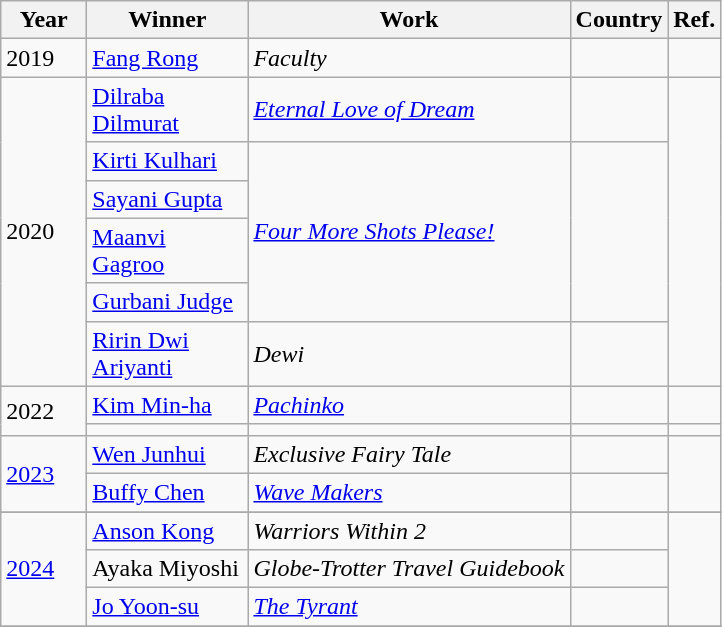<table class="wikitable" | align=center>
<tr>
<th style="width:50px">Year</th>
<th style="width:100px">Winner</th>
<th>Work</th>
<th>Country</th>
<th>Ref.</th>
</tr>
<tr>
<td rowspan="1">2019</td>
<td><a href='#'>Fang Rong</a></td>
<td><em>Faculty</em></td>
<td></td>
<td rowspan="1" style="text-align: center;"></td>
</tr>
<tr>
<td rowspan="6">2020</td>
<td><a href='#'>Dilraba Dilmurat</a></td>
<td><em><a href='#'>Eternal Love of Dream</a></em></td>
<td></td>
<td rowspan="6" style="text-align: center;"></td>
</tr>
<tr>
<td><a href='#'>Kirti Kulhari</a></td>
<td rowspan="4"><em><a href='#'>Four More Shots Please!</a></em></td>
<td rowspan="4"></td>
</tr>
<tr>
<td><a href='#'>Sayani Gupta</a></td>
</tr>
<tr>
<td><a href='#'>Maanvi Gagroo</a></td>
</tr>
<tr>
<td><a href='#'>Gurbani Judge</a></td>
</tr>
<tr>
<td><a href='#'>Ririn Dwi Ariyanti</a></td>
<td><em>Dewi</em></td>
<td></td>
</tr>
<tr>
<td rowspan="2">2022</td>
<td><a href='#'>Kim Min-ha</a></td>
<td><em><a href='#'>Pachinko</a></em></td>
<td></td>
<td rowspan="1" style="text-align: center;"></td>
</tr>
<tr>
<td></td>
<td></td>
<td></td>
<td style="text-align: center;"></td>
</tr>
<tr>
<td rowspan="2"><a href='#'>2023</a></td>
<td><a href='#'>Wen Junhui</a></td>
<td><em>Exclusive Fairy Tale</em></td>
<td></td>
<td rowspan="2" style="text-align: center;"></td>
</tr>
<tr>
<td><a href='#'>Buffy Chen</a></td>
<td><em><a href='#'>Wave Makers</a></em></td>
<td></td>
</tr>
<tr>
</tr>
<tr>
<td rowspan="3"><a href='#'>2024</a></td>
<td><a href='#'>Anson Kong</a></td>
<td><em>Warriors Within 2</em></td>
<td></td>
<td rowspan="3" style="text-align: center;"></td>
</tr>
<tr>
<td>Ayaka Miyoshi</td>
<td><em>Globe-Trotter Travel Guidebook</em></td>
<td></td>
</tr>
<tr>
<td><a href='#'>Jo Yoon-su</a></td>
<td><em><a href='#'>The Tyrant</a></em></td>
<td></td>
</tr>
<tr>
</tr>
</table>
